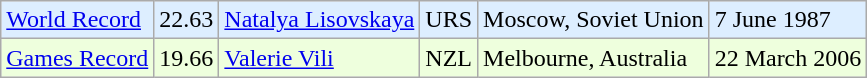<table class="wikitable">
<tr bgcolor = "ddeeff">
<td><a href='#'>World Record</a></td>
<td>22.63</td>
<td><a href='#'>Natalya Lisovskaya</a></td>
<td>URS</td>
<td>Moscow, Soviet Union</td>
<td>7 June 1987</td>
</tr>
<tr bgcolor = "eeffdd">
<td><a href='#'>Games Record</a></td>
<td>19.66</td>
<td><a href='#'>Valerie Vili</a></td>
<td>NZL</td>
<td>Melbourne, Australia</td>
<td>22 March 2006</td>
</tr>
</table>
